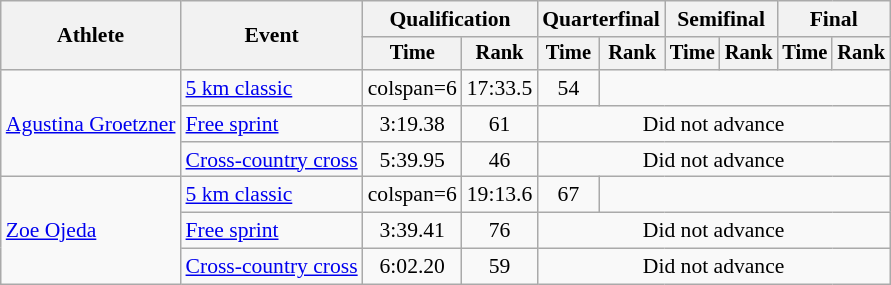<table class="wikitable" style="font-size:90%">
<tr>
<th rowspan="2">Athlete</th>
<th rowspan="2">Event</th>
<th colspan="2">Qualification</th>
<th colspan="2">Quarterfinal</th>
<th colspan="2">Semifinal</th>
<th colspan="2">Final</th>
</tr>
<tr style="font-size:95%">
<th>Time</th>
<th>Rank</th>
<th>Time</th>
<th>Rank</th>
<th>Time</th>
<th>Rank</th>
<th>Time</th>
<th>Rank</th>
</tr>
<tr align=center>
<td align=left rowspan=3><a href='#'>Agustina Groetzner</a></td>
<td align=left><a href='#'>5 km classic</a></td>
<td>colspan=6 </td>
<td>17:33.5</td>
<td>54</td>
</tr>
<tr align=center>
<td align=left><a href='#'>Free sprint</a></td>
<td>3:19.38</td>
<td>61</td>
<td colspan="6">Did not advance</td>
</tr>
<tr align=center>
<td align=left><a href='#'>Cross-country cross</a></td>
<td>5:39.95</td>
<td>46</td>
<td colspan="6">Did not advance</td>
</tr>
<tr align=center>
<td align=left rowspan=3><a href='#'>Zoe Ojeda</a></td>
<td align=left><a href='#'>5 km classic</a></td>
<td>colspan=6 </td>
<td>19:13.6</td>
<td>67</td>
</tr>
<tr align=center>
<td align=left><a href='#'>Free sprint</a></td>
<td>3:39.41</td>
<td>76</td>
<td colspan="6">Did not advance</td>
</tr>
<tr align=center>
<td align=left><a href='#'>Cross-country cross</a></td>
<td>6:02.20</td>
<td>59</td>
<td colspan="6">Did not advance</td>
</tr>
</table>
